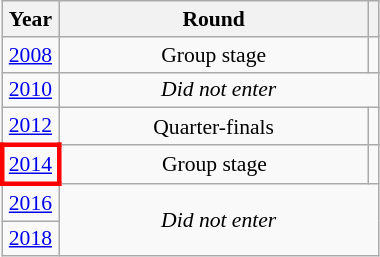<table class="wikitable" style="text-align: center; font-size:90%">
<tr>
<th>Year</th>
<th style="width:200px">Round</th>
<th></th>
</tr>
<tr>
<td><a href='#'>2008</a></td>
<td>Group stage</td>
<td></td>
</tr>
<tr>
<td><a href='#'>2010</a></td>
<td colspan="2"><em>Did not enter</em></td>
</tr>
<tr>
<td><a href='#'>2012</a></td>
<td>Quarter-finals</td>
<td></td>
</tr>
<tr>
<td style="border: 3px solid red"><a href='#'>2014</a></td>
<td>Group stage</td>
<td></td>
</tr>
<tr>
<td><a href='#'>2016</a></td>
<td colspan="2" rowspan="2"><em>Did not enter</em></td>
</tr>
<tr>
<td><a href='#'>2018</a></td>
</tr>
</table>
